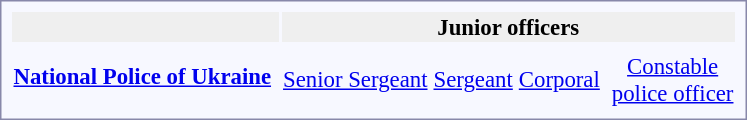<table style="border:1px solid #8888aa; background-color:#f7f8ff; padding:5px; font-size:95%; margin: 0px 12px 12px 0px;">
<tr style="background:#efefef;">
<th colspan=17></th>
<th colspan=20>Junior officers</th>
</tr>
<tr style="text-align:center;">
<td rowspan=2><strong> <a href='#'>National Police of Ukraine</a></strong></td>
<td colspan=16 rowspan=2></td>
<td colspan=6></td>
<td colspan=4></td>
<td colspan=2></td>
<td colspan=6 rowspan=2></td>
<td colspan=2></td>
</tr>
<tr style="text-align:center;">
<td colspan=6><a href='#'>Senior Sergeant</a><br></td>
<td colspan=4><a href='#'>Sergeant</a><br></td>
<td colspan=2><a href='#'>Corporal</a><br></td>
<td colspan=2><a href='#'>Constable</a><br><a href='#'>police officer</a><br></td>
</tr>
</table>
